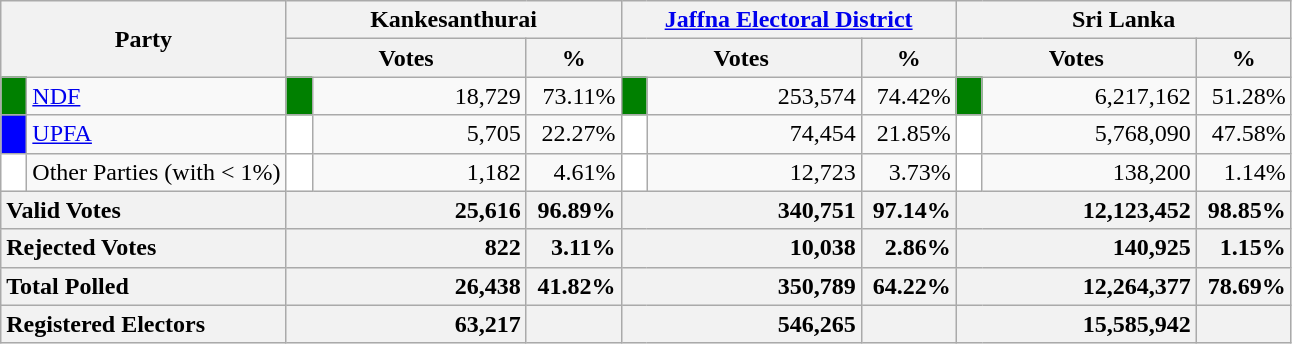<table class="wikitable">
<tr>
<th colspan="2" width="144px"rowspan="2">Party</th>
<th colspan="3" width="216px">Kankesanthurai</th>
<th colspan="3" width="216px"><a href='#'>Jaffna Electoral District</a></th>
<th colspan="3" width="216px">Sri Lanka</th>
</tr>
<tr>
<th colspan="2" width="144px">Votes</th>
<th>%</th>
<th colspan="2" width="144px">Votes</th>
<th>%</th>
<th colspan="2" width="144px">Votes</th>
<th>%</th>
</tr>
<tr>
<td style="background-color:green;" width="10px"></td>
<td style="text-align:left;"><a href='#'>NDF</a></td>
<td style="background-color:green;" width="10px"></td>
<td style="text-align:right;">18,729</td>
<td style="text-align:right;">73.11%</td>
<td style="background-color:green;" width="10px"></td>
<td style="text-align:right;">253,574</td>
<td style="text-align:right;">74.42%</td>
<td style="background-color:green;" width="10px"></td>
<td style="text-align:right;">6,217,162</td>
<td style="text-align:right;">51.28%</td>
</tr>
<tr>
<td style="background-color:blue;" width="10px"></td>
<td style="text-align:left;"><a href='#'>UPFA</a></td>
<td style="background-color:white;" width="10px"></td>
<td style="text-align:right;">5,705</td>
<td style="text-align:right;">22.27%</td>
<td style="background-color:white;" width="10px"></td>
<td style="text-align:right;">74,454</td>
<td style="text-align:right;">21.85%</td>
<td style="background-color:white;" width="10px"></td>
<td style="text-align:right;">5,768,090</td>
<td style="text-align:right;">47.58%</td>
</tr>
<tr>
<td style="background-color:white;" width="10px"></td>
<td style="text-align:left;">Other Parties (with < 1%)</td>
<td style="background-color:white;" width="10px"></td>
<td style="text-align:right;">1,182</td>
<td style="text-align:right;">4.61%</td>
<td style="background-color:white;" width="10px"></td>
<td style="text-align:right;">12,723</td>
<td style="text-align:right;">3.73%</td>
<td style="background-color:white;" width="10px"></td>
<td style="text-align:right;">138,200</td>
<td style="text-align:right;">1.14%</td>
</tr>
<tr>
<th colspan="2" width="144px"style="text-align:left;">Valid Votes</th>
<th style="text-align:right;"colspan="2" width="144px">25,616</th>
<th style="text-align:right;">96.89%</th>
<th style="text-align:right;"colspan="2" width="144px">340,751</th>
<th style="text-align:right;">97.14%</th>
<th style="text-align:right;"colspan="2" width="144px">12,123,452</th>
<th style="text-align:right;">98.85%</th>
</tr>
<tr>
<th colspan="2" width="144px"style="text-align:left;">Rejected Votes</th>
<th style="text-align:right;"colspan="2" width="144px">822</th>
<th style="text-align:right;">3.11%</th>
<th style="text-align:right;"colspan="2" width="144px">10,038</th>
<th style="text-align:right;">2.86%</th>
<th style="text-align:right;"colspan="2" width="144px">140,925</th>
<th style="text-align:right;">1.15%</th>
</tr>
<tr>
<th colspan="2" width="144px"style="text-align:left;">Total Polled</th>
<th style="text-align:right;"colspan="2" width="144px">26,438</th>
<th style="text-align:right;">41.82%</th>
<th style="text-align:right;"colspan="2" width="144px">350,789</th>
<th style="text-align:right;">64.22%</th>
<th style="text-align:right;"colspan="2" width="144px">12,264,377</th>
<th style="text-align:right;">78.69%</th>
</tr>
<tr>
<th colspan="2" width="144px"style="text-align:left;">Registered Electors</th>
<th style="text-align:right;"colspan="2" width="144px">63,217</th>
<th></th>
<th style="text-align:right;"colspan="2" width="144px">546,265</th>
<th></th>
<th style="text-align:right;"colspan="2" width="144px">15,585,942</th>
<th></th>
</tr>
</table>
